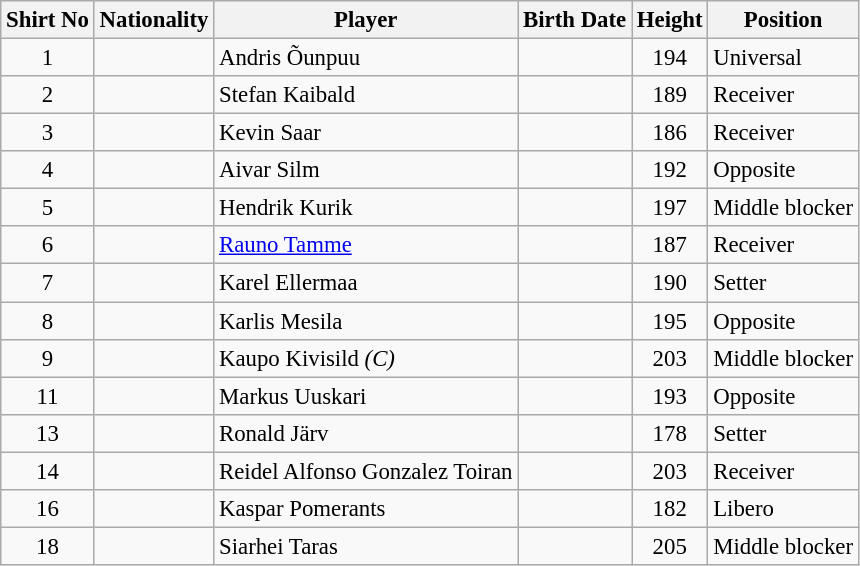<table class=wikitable style="font-size:95%;">
<tr>
<th>Shirt No</th>
<th>Nationality</th>
<th>Player</th>
<th>Birth Date</th>
<th>Height</th>
<th>Position</th>
</tr>
<tr>
<td align=center>1</td>
<td></td>
<td>Andris Õunpuu</td>
<td></td>
<td align=center>194</td>
<td>Universal</td>
</tr>
<tr>
<td align=center>2</td>
<td></td>
<td>Stefan Kaibald</td>
<td></td>
<td align=center>189</td>
<td>Receiver</td>
</tr>
<tr>
<td align=center>3</td>
<td></td>
<td>Kevin Saar</td>
<td></td>
<td align=center>186</td>
<td>Receiver</td>
</tr>
<tr>
<td align=center>4</td>
<td></td>
<td>Aivar Silm</td>
<td></td>
<td align=center>192</td>
<td>Opposite</td>
</tr>
<tr>
<td align=center>5</td>
<td></td>
<td>Hendrik Kurik</td>
<td></td>
<td align=center>197</td>
<td>Middle blocker</td>
</tr>
<tr>
<td align=center>6</td>
<td></td>
<td><a href='#'>Rauno Tamme</a></td>
<td></td>
<td align=center>187</td>
<td>Receiver</td>
</tr>
<tr>
<td align=center>7</td>
<td></td>
<td>Karel Ellermaa</td>
<td></td>
<td align=center>190</td>
<td>Setter</td>
</tr>
<tr>
<td align=center>8</td>
<td></td>
<td>Karlis Mesila</td>
<td></td>
<td align=center>195</td>
<td>Opposite</td>
</tr>
<tr>
<td align=center>9</td>
<td></td>
<td>Kaupo Kivisild <em>(C)</em></td>
<td></td>
<td align=center>203</td>
<td>Middle blocker</td>
</tr>
<tr>
<td align=center>11</td>
<td></td>
<td>Markus Uuskari</td>
<td></td>
<td align=center>193</td>
<td>Opposite</td>
</tr>
<tr>
<td align=center>13</td>
<td></td>
<td>Ronald Järv</td>
<td></td>
<td align=center>178</td>
<td>Setter</td>
</tr>
<tr>
<td align=center>14</td>
<td></td>
<td>Reidel Alfonso Gonzalez Toiran</td>
<td></td>
<td align=center>203</td>
<td>Receiver</td>
</tr>
<tr>
<td align=center>16</td>
<td></td>
<td>Kaspar Pomerants</td>
<td></td>
<td align=center>182</td>
<td>Libero</td>
</tr>
<tr>
<td align=center>18</td>
<td></td>
<td>Siarhei Taras</td>
<td></td>
<td align=center>205</td>
<td>Middle blocker</td>
</tr>
</table>
